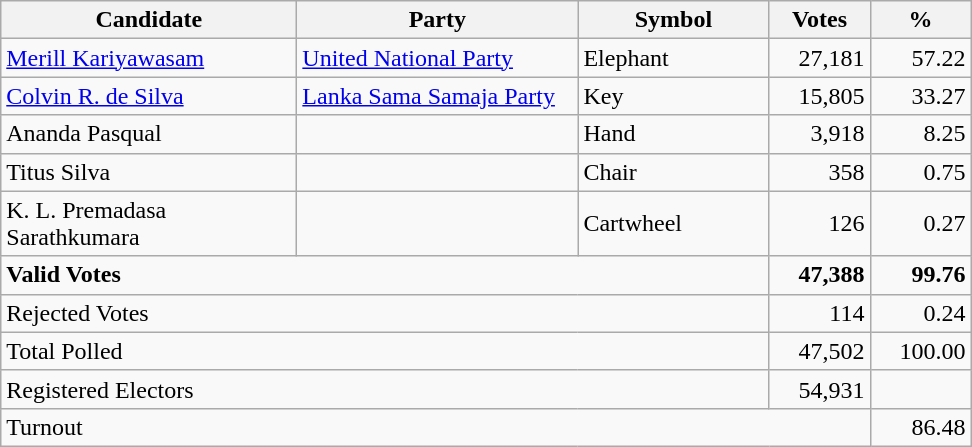<table class="wikitable" border="1" style="text-align:right;">
<tr>
<th align=left width="190">Candidate</th>
<th align=left width="180">Party</th>
<th align=left width="120">Symbol</th>
<th align=left width="60">Votes</th>
<th align=left width="60">%</th>
</tr>
<tr>
<td align=left><a href='#'>Merill Kariyawasam</a></td>
<td align=left><a href='#'>United National Party</a></td>
<td align=left>Elephant</td>
<td align=right>27,181</td>
<td align=right>57.22</td>
</tr>
<tr>
<td align=left><a href='#'>Colvin R. de Silva</a></td>
<td align=left><a href='#'>Lanka Sama Samaja Party</a></td>
<td align=left>Key</td>
<td align=right>15,805</td>
<td align=right>33.27</td>
</tr>
<tr>
<td align=left>Ananda Pasqual</td>
<td></td>
<td align=left>Hand</td>
<td align=right>3,918</td>
<td align=right>8.25</td>
</tr>
<tr>
<td align=left>Titus Silva</td>
<td></td>
<td align=left>Chair</td>
<td align=right>358</td>
<td align=right>0.75</td>
</tr>
<tr>
<td align=left>K. L. Premadasa Sarathkumara</td>
<td></td>
<td align=left>Cartwheel</td>
<td align=right>126</td>
<td align=right>0.27</td>
</tr>
<tr>
<td align=left colspan=3><strong>Valid Votes</strong></td>
<td align=right><strong>47,388</strong></td>
<td align=right><strong>99.76</strong></td>
</tr>
<tr>
<td align=left colspan=3>Rejected Votes</td>
<td align=right>114</td>
<td align=right>0.24</td>
</tr>
<tr>
<td align=left colspan=3>Total Polled</td>
<td align=right>47,502</td>
<td align=right>100.00</td>
</tr>
<tr>
<td align=left colspan=3>Registered Electors</td>
<td align=right>54,931</td>
<td></td>
</tr>
<tr>
<td align=left colspan=4>Turnout</td>
<td align=right>86.48</td>
</tr>
</table>
